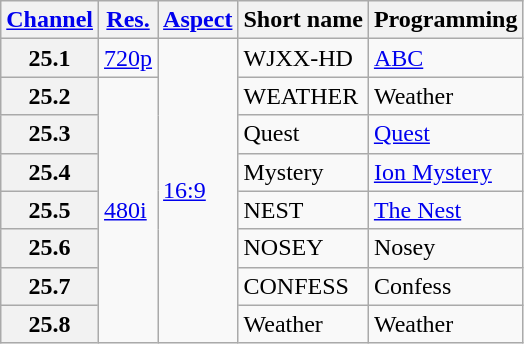<table class="wikitable">
<tr>
<th scope = "col"><a href='#'>Channel</a></th>
<th scope = "col"><a href='#'>Res.</a></th>
<th scope = "col"><a href='#'>Aspect</a></th>
<th scope = "col">Short name</th>
<th scope = "col">Programming</th>
</tr>
<tr>
<th scope = "row">25.1</th>
<td><a href='#'>720p</a></td>
<td rowspan=8><a href='#'>16:9</a></td>
<td>WJXX-HD</td>
<td><a href='#'>ABC</a></td>
</tr>
<tr>
<th scope = "row">25.2</th>
<td rowspan=7><a href='#'>480i</a></td>
<td>WEATHER</td>
<td>Weather</td>
</tr>
<tr>
<th scope = "row">25.3</th>
<td>Quest</td>
<td><a href='#'>Quest</a></td>
</tr>
<tr>
<th scope = "row">25.4</th>
<td>Mystery</td>
<td><a href='#'>Ion Mystery</a></td>
</tr>
<tr>
<th scope = "row">25.5</th>
<td>NEST</td>
<td><a href='#'>The Nest</a></td>
</tr>
<tr>
<th scope = "row">25.6</th>
<td>NOSEY</td>
<td>Nosey</td>
</tr>
<tr>
<th scope = "row">25.7</th>
<td>CONFESS</td>
<td>Confess</td>
</tr>
<tr>
<th scope = "row">25.8</th>
<td>Weather</td>
<td>Weather</td>
</tr>
</table>
